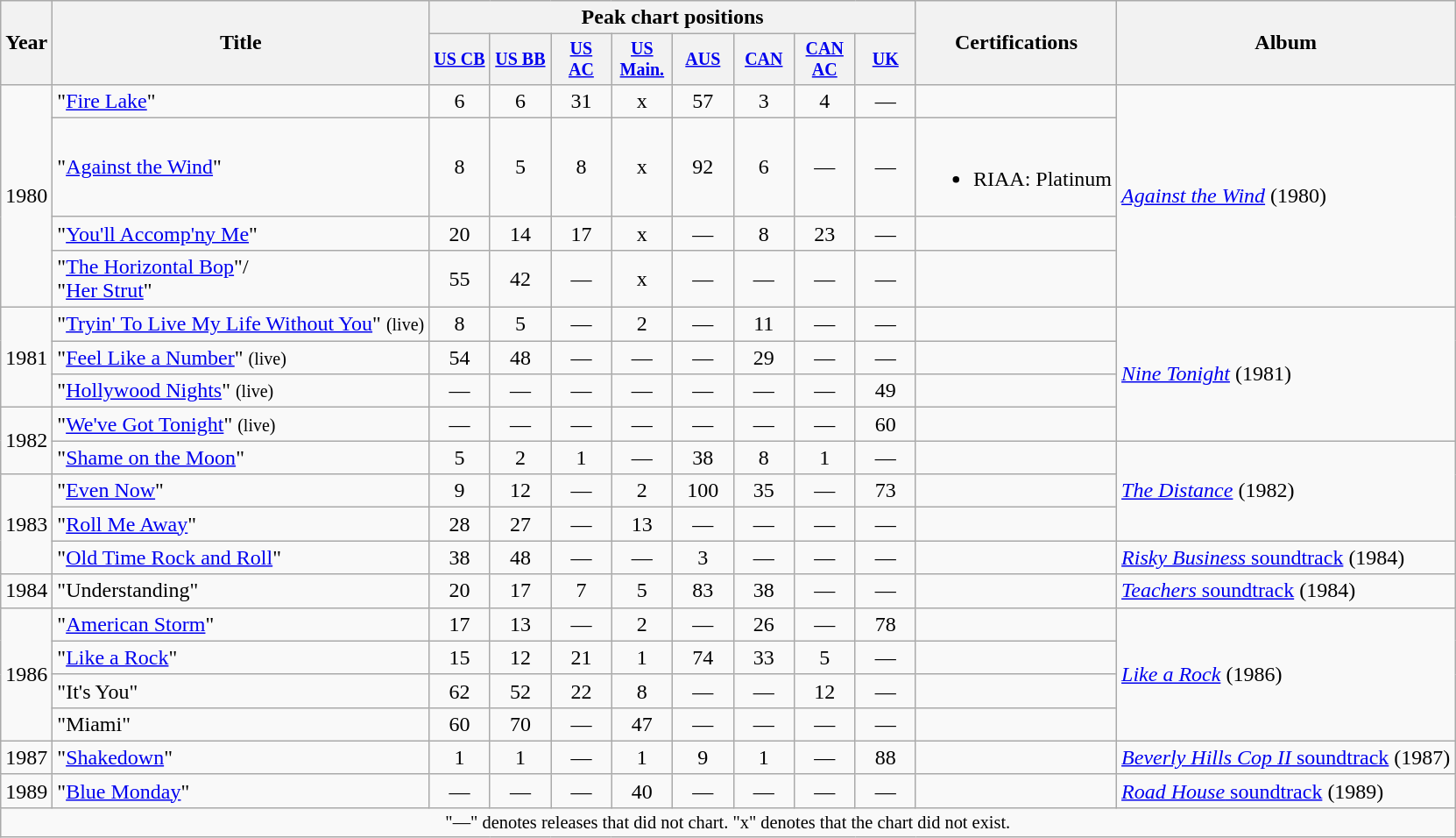<table class="wikitable" style="text-align:center;">
<tr>
<th rowspan="2">Year</th>
<th rowspan="2">Title</th>
<th colspan="8">Peak chart positions</th>
<th rowspan="2">Certifications</th>
<th rowspan="2">Album</th>
</tr>
<tr style="font-size:smaller;">
<th width="40"><a href='#'>US CB</a></th>
<th width="40"><a href='#'>US BB</a><br></th>
<th width="40"><a href='#'>US<br>AC</a><br></th>
<th width="40"><a href='#'>US<br>Main.</a><br></th>
<th width="40"><a href='#'>AUS</a><br></th>
<th width="40"><a href='#'>CAN</a></th>
<th width="40"><a href='#'>CAN<br>AC</a></th>
<th width="40"><a href='#'>UK</a><br></th>
</tr>
<tr>
<td rowspan="4">1980</td>
<td align="left">"<a href='#'>Fire Lake</a>"</td>
<td>6</td>
<td>6</td>
<td>31</td>
<td>x</td>
<td>57</td>
<td>3</td>
<td>4</td>
<td>—</td>
<td></td>
<td align="left" rowspan="4"><em><a href='#'>Against the Wind</a></em> (1980)</td>
</tr>
<tr>
<td align="left">"<a href='#'>Against the Wind</a>"</td>
<td>8</td>
<td>5</td>
<td>8</td>
<td>x</td>
<td>92</td>
<td>6</td>
<td>—</td>
<td>—</td>
<td><br><ul><li>RIAA: Platinum</li></ul></td>
</tr>
<tr>
<td align="left">"<a href='#'>You'll Accomp'ny Me</a>"</td>
<td>20</td>
<td>14</td>
<td>17</td>
<td>x</td>
<td>—</td>
<td>8</td>
<td>23</td>
<td>—</td>
<td></td>
</tr>
<tr>
<td align="left">"<a href='#'>The Horizontal Bop</a>"/<br>"<a href='#'>Her Strut</a>"</td>
<td>55</td>
<td>42</td>
<td>—</td>
<td>x</td>
<td>—</td>
<td>—</td>
<td>—</td>
<td>—</td>
<td></td>
</tr>
<tr>
<td rowspan="3">1981</td>
<td align="left">"<a href='#'>Tryin' To Live My Life Without You</a>" <small>(live)</small></td>
<td>8</td>
<td>5</td>
<td>—</td>
<td>2</td>
<td>—</td>
<td>11</td>
<td>—</td>
<td>—</td>
<td></td>
<td align="left" rowspan="4"><em><a href='#'>Nine Tonight</a></em> (1981)</td>
</tr>
<tr>
<td align="left">"<a href='#'>Feel Like a Number</a>" <small>(live)</small></td>
<td>54</td>
<td>48</td>
<td>—</td>
<td>—</td>
<td>—</td>
<td>29</td>
<td>—</td>
<td>—</td>
<td></td>
</tr>
<tr>
<td align="left">"<a href='#'>Hollywood Nights</a>" <small>(live)</small></td>
<td>—</td>
<td>—</td>
<td>—</td>
<td>—</td>
<td>—</td>
<td>—</td>
<td>—</td>
<td>49</td>
<td></td>
</tr>
<tr>
<td rowspan="2">1982</td>
<td align="left">"<a href='#'>We've Got Tonight</a>" <small>(live)</small></td>
<td>—</td>
<td>—</td>
<td>—</td>
<td>—</td>
<td>—</td>
<td>—</td>
<td>—</td>
<td>60</td>
<td></td>
</tr>
<tr>
<td align="left">"<a href='#'>Shame on the Moon</a>"</td>
<td>5</td>
<td>2</td>
<td>1</td>
<td>—</td>
<td>38</td>
<td>8</td>
<td>1</td>
<td>—</td>
<td></td>
<td align="left" rowspan="3"><em><a href='#'>The Distance</a></em> (1982)</td>
</tr>
<tr>
<td rowspan="3">1983</td>
<td align="left">"<a href='#'>Even Now</a>"</td>
<td>9</td>
<td>12</td>
<td>—</td>
<td>2</td>
<td>100</td>
<td>35</td>
<td>—</td>
<td>73</td>
<td></td>
</tr>
<tr>
<td align="left">"<a href='#'>Roll Me Away</a>"</td>
<td>28</td>
<td>27</td>
<td>—</td>
<td>13</td>
<td>—</td>
<td>—</td>
<td>—</td>
<td>—</td>
<td></td>
</tr>
<tr>
<td align="left">"<a href='#'>Old Time Rock and Roll</a>"</td>
<td>38</td>
<td>48</td>
<td>—</td>
<td>—</td>
<td>3</td>
<td>—</td>
<td>—</td>
<td>—</td>
<td></td>
<td align="left"><a href='#'><em>Risky Business</em> soundtrack</a> (1984)</td>
</tr>
<tr>
<td>1984</td>
<td align="left">"Understanding"</td>
<td>20</td>
<td>17</td>
<td>7</td>
<td>5</td>
<td>83</td>
<td>38</td>
<td>—</td>
<td>—</td>
<td></td>
<td align="left"><a href='#'><em>Teachers</em> soundtrack</a> (1984)</td>
</tr>
<tr>
<td rowspan="4">1986</td>
<td align="left">"<a href='#'>American Storm</a>"</td>
<td>17</td>
<td>13</td>
<td>—</td>
<td>2</td>
<td>—</td>
<td>26</td>
<td>—</td>
<td>78</td>
<td></td>
<td align="left" rowspan="4"><em><a href='#'>Like a Rock</a></em> (1986)</td>
</tr>
<tr>
<td align="left">"<a href='#'>Like a Rock</a>"</td>
<td>15</td>
<td>12</td>
<td>21</td>
<td>1</td>
<td>74</td>
<td>33</td>
<td>5</td>
<td>—</td>
<td></td>
</tr>
<tr>
<td align="left">"It's You"</td>
<td>62</td>
<td>52</td>
<td>22</td>
<td>8</td>
<td>—</td>
<td>—</td>
<td>12</td>
<td>—</td>
<td></td>
</tr>
<tr>
<td align="left">"Miami"</td>
<td>60</td>
<td>70</td>
<td>—</td>
<td>47</td>
<td>—</td>
<td>—</td>
<td>—</td>
<td>—</td>
<td></td>
</tr>
<tr>
<td>1987</td>
<td align="left">"<a href='#'>Shakedown</a>"</td>
<td>1</td>
<td>1</td>
<td>—</td>
<td>1</td>
<td>9</td>
<td>1</td>
<td>—</td>
<td>88</td>
<td></td>
<td align="left"><a href='#'><em>Beverly Hills Cop II</em> soundtrack</a> (1987)</td>
</tr>
<tr>
<td>1989</td>
<td align="left">"<a href='#'>Blue Monday</a>"</td>
<td>—</td>
<td>—</td>
<td>—</td>
<td>40</td>
<td>—</td>
<td>—</td>
<td>—</td>
<td>—</td>
<td></td>
<td align="left"><a href='#'><em>Road House</em> soundtrack</a> (1989)</td>
</tr>
<tr>
<td colspan="12" style="font-size:85%" align="center">"—" denotes releases that did not chart. "x" denotes that the chart did not exist.</td>
</tr>
</table>
